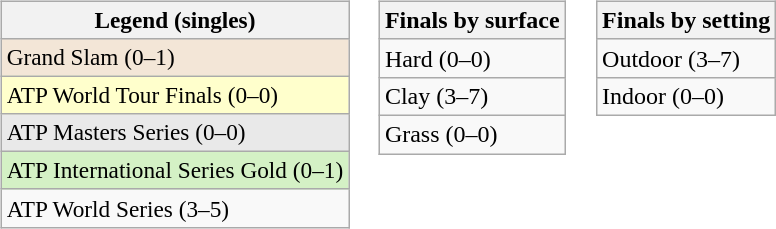<table>
<tr valign="top">
<td><br><table class=wikitable style=font-size:97%>
<tr>
<th>Legend (singles)</th>
</tr>
<tr bgcolor=f3e6d7>
<td>Grand Slam (0–1)</td>
</tr>
<tr bgcolor=ffffcc>
<td>ATP World Tour Finals (0–0)</td>
</tr>
<tr bgcolor=e9e9e9>
<td>ATP Masters Series (0–0)</td>
</tr>
<tr style="background:#d4f1c5;">
<td>ATP International Series Gold (0–1)</td>
</tr>
<tr>
<td>ATP World Series (3–5)</td>
</tr>
</table>
</td>
<td><br><table class="wikitable">
<tr>
<th>Finals by surface</th>
</tr>
<tr>
<td>Hard (0–0)</td>
</tr>
<tr>
<td>Clay (3–7)</td>
</tr>
<tr>
<td>Grass (0–0)</td>
</tr>
</table>
</td>
<td><br><table class="wikitable">
<tr>
<th>Finals by setting</th>
</tr>
<tr>
<td>Outdoor (3–7)</td>
</tr>
<tr>
<td>Indoor (0–0)</td>
</tr>
</table>
</td>
</tr>
</table>
